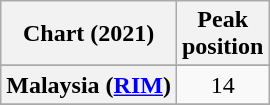<table class="wikitable plainrowheaders" style="text-align:center">
<tr>
<th>Chart (2021)</th>
<th>Peak<br>position</th>
</tr>
<tr>
</tr>
<tr>
<th scope="row">Malaysia (<a href='#'>RIM</a>)</th>
<td>14</td>
</tr>
<tr>
</tr>
</table>
